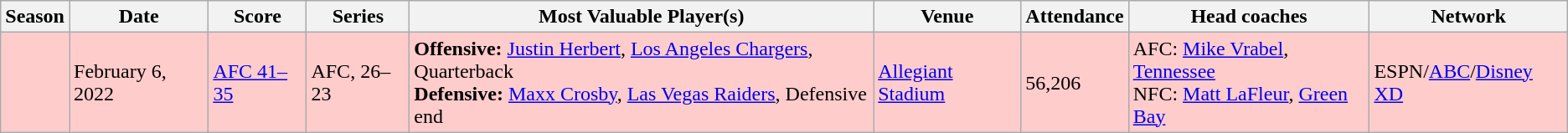<table class="wikitable">
<tr>
<th>Season</th>
<th>Date</th>
<th>Score</th>
<th>Series</th>
<th>Most Valuable Player(s)</th>
<th>Venue</th>
<th>Attendance</th>
<th>Head coaches</th>
<th>Network</th>
</tr>
<tr style="background:#fcc">
<td></td>
<td>February 6, 2022</td>
<td><a href='#'>AFC 41–35</a></td>
<td>AFC, 26–23</td>
<td><strong>Offensive:</strong> <a href='#'>Justin Herbert</a>, <a href='#'>Los Angeles Chargers</a>, Quarterback<br><strong>Defensive:</strong> <a href='#'>Maxx Crosby</a>, <a href='#'>Las Vegas Raiders</a>, Defensive end</td>
<td><a href='#'>Allegiant Stadium</a></td>
<td>56,206</td>
<td>AFC: <a href='#'>Mike Vrabel</a>, <a href='#'>Tennessee</a><br>NFC: <a href='#'>Matt LaFleur</a>, <a href='#'>Green Bay</a></td>
<td>ESPN/<a href='#'>ABC</a>/<a href='#'>Disney XD</a></td>
</tr>
</table>
